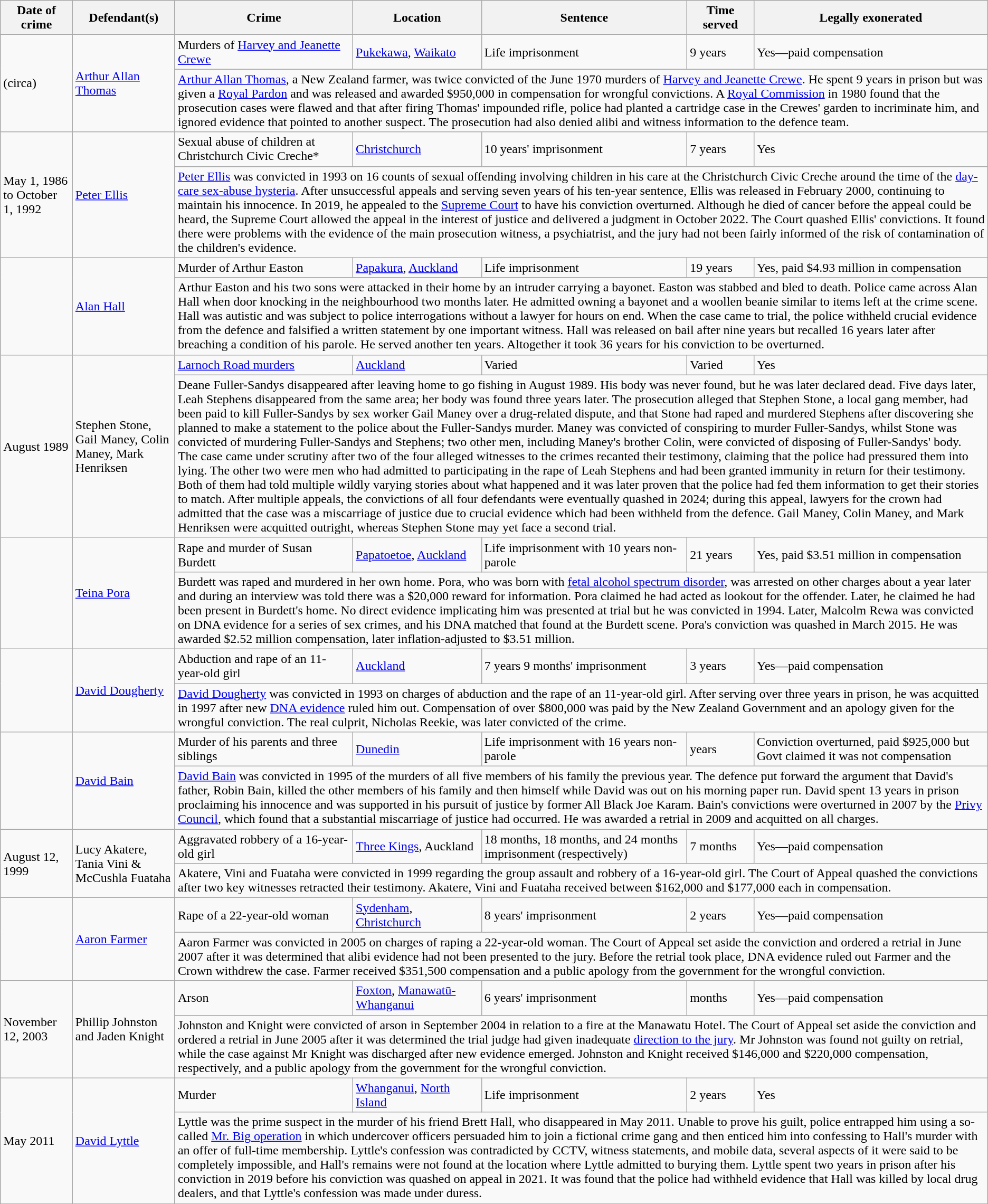<table class="wikitable sortable">
<tr>
<th>Date of crime</th>
<th>Defendant(s)</th>
<th>Crime</th>
<th>Location</th>
<th>Sentence</th>
<th>Time served</th>
<th>Legally exonerated</th>
</tr>
<tr>
</tr>
<tr ->
<td rowspan="2"> (circa)</td>
<td rowspan="2"><a href='#'>Arthur Allan Thomas</a></td>
<td>Murders of <a href='#'>Harvey and Jeanette Crewe</a></td>
<td><a href='#'>Pukekawa</a>, <a href='#'>Waikato</a></td>
<td>Life imprisonment</td>
<td>9 years</td>
<td>Yes—paid compensation</td>
</tr>
<tr>
<td colspan=5><a href='#'>Arthur Allan Thomas</a>, a New Zealand farmer, was twice convicted of the June 1970 murders of <a href='#'>Harvey and Jeanette Crewe</a>. He spent 9 years in prison but was given a <a href='#'>Royal Pardon</a> and was released and awarded $950,000 in compensation for wrongful convictions. A <a href='#'>Royal Commission</a> in 1980 found that the prosecution cases were flawed and that after firing Thomas' impounded rifle, police had planted a cartridge case in the Crewes' garden to incriminate him, and ignored evidence that pointed to another suspect. The prosecution had also denied alibi and witness information to the defence team.</td>
</tr>
<tr>
<td rowspan="2">May 1, 1986 to October 1, 1992</td>
<td rowspan="2"><a href='#'>Peter Ellis</a></td>
<td>Sexual abuse of children at Christchurch Civic Creche*</td>
<td><a href='#'>Christchurch</a></td>
<td>10 years' imprisonment</td>
<td>7 years</td>
<td>Yes</td>
</tr>
<tr>
<td colspan="5"><a href='#'>Peter Ellis</a> was convicted in 1993 on 16 counts of sexual offending involving children in his care at the Christchurch Civic Creche around the time of the <a href='#'>day-care sex-abuse hysteria</a>. After unsuccessful appeals and serving seven years of his ten-year sentence, Ellis was released in February 2000, continuing to maintain his innocence. In 2019, he appealed to the <a href='#'>Supreme Court</a> to have his conviction overturned. Although he died of cancer before the appeal could be heard, the Supreme Court allowed the appeal in the interest of justice and delivered a judgment in October 2022. The Court quashed Ellis' convictions. It found there were problems with the evidence of the main prosecution witness, a psychiatrist, and the jury had not been fairly informed of the risk of contamination of the children's evidence.</td>
</tr>
<tr ->
<td rowspan="2"></td>
<td rowspan="2"><a href='#'>Alan Hall</a></td>
<td>Murder of Arthur Easton</td>
<td><a href='#'>Papakura</a>, <a href='#'>Auckland</a></td>
<td>Life imprisonment</td>
<td>19 years</td>
<td>Yes, paid $4.93 million in compensation</td>
</tr>
<tr>
<td colspan=5>Arthur Easton and his two sons were attacked in their home by an intruder carrying a bayonet. Easton was stabbed and bled to death. Police came across Alan Hall when door knocking in the neighbourhood two months later. He admitted owning a bayonet and a woollen beanie similar to items left at the crime scene. Hall was autistic and was subject to police interrogations without a lawyer for hours on end. When the case came to trial, the police withheld crucial evidence from the defence and falsified a written statement by one important witness. Hall was released on bail after nine years but recalled 16 years later after breaching a condition of his parole. He served another ten years. Altogether it took 36 years for his conviction to be overturned.</td>
</tr>
<tr ->
<td rowspan="2">August 1989</td>
<td rowspan="2">Stephen Stone, Gail Maney, Colin Maney, Mark Henriksen</td>
<td><a href='#'>Larnoch Road murders</a></td>
<td><a href='#'>Auckland</a></td>
<td>Varied</td>
<td>Varied</td>
<td>Yes</td>
</tr>
<tr>
<td colspan=5>Deane Fuller-Sandys disappeared after leaving home to go fishing in August 1989. His body was never found, but he was later declared dead. Five days later, Leah Stephens disappeared from the same area; her body was found three years later. The prosecution alleged that Stephen Stone, a local gang member, had been paid to kill Fuller-Sandys by sex worker Gail Maney over a drug-related dispute, and that Stone had raped and murdered Stephens after discovering she planned to make a statement to the police about the Fuller-Sandys murder. Maney was convicted of conspiring to murder Fuller-Sandys, whilst Stone was convicted of murdering Fuller-Sandys and Stephens; two other men, including Maney's brother Colin, were convicted of disposing of Fuller-Sandys' body.<br>The case came under scrutiny after two of the four alleged witnesses to the crimes recanted their testimony, claiming that the police had pressured them into lying. The other two were men who had admitted to participating in the rape of Leah Stephens and had been granted immunity in return for their testimony. Both of them had told multiple wildly varying stories about what happened and it was later proven that the police had fed them information to get their stories to match. After multiple appeals, the convictions of all four defendants were eventually quashed in 2024; during this appeal, lawyers for the crown had admitted that the case was a miscarriage of justice due to crucial evidence which had been withheld from the defence. Gail Maney, Colin Maney, and Mark Henriksen were acquitted outright, whereas Stephen Stone may yet face a second trial.</td>
</tr>
<tr ->
<td rowspan="2"></td>
<td rowspan="2"><a href='#'>Teina Pora</a></td>
<td>Rape and murder of Susan Burdett</td>
<td><a href='#'>Papatoetoe</a>, <a href='#'>Auckland</a></td>
<td>Life imprisonment with 10 years non-parole</td>
<td>21 years</td>
<td>Yes, paid $3.51 million in compensation</td>
</tr>
<tr>
<td colspan=5>Burdett was raped and murdered in her own home. Pora, who was born with <a href='#'>fetal alcohol spectrum disorder</a>, was arrested on other charges about a year later and during an interview was told there was a $20,000 reward for information. Pora claimed he had acted as lookout for the offender. Later, he claimed he had been present in Burdett's home. No direct evidence implicating him was presented at trial but he was convicted in 1994. Later, Malcolm Rewa was convicted on DNA evidence for a series of sex crimes, and his DNA matched that found at the Burdett scene. Pora's conviction was quashed in March 2015. He was awarded $2.52 million compensation, later inflation-adjusted to $3.51 million.</td>
</tr>
<tr ->
<td rowspan="2"></td>
<td rowspan="2"><a href='#'>David Dougherty</a></td>
<td>Abduction and rape of an 11-year-old girl</td>
<td><a href='#'>Auckland</a></td>
<td>7 years 9 months' imprisonment</td>
<td>3 years</td>
<td>Yes—paid compensation</td>
</tr>
<tr>
<td colspan=5><a href='#'>David Dougherty</a> was convicted in 1993 on charges of abduction and the rape of an 11-year-old girl. After serving over three years in prison, he was acquitted in 1997 after new <a href='#'>DNA evidence</a> ruled him out. Compensation of over $800,000 was paid by the New Zealand Government and an apology given for the wrongful conviction. The real culprit, Nicholas Reekie, was later convicted of the crime.</td>
</tr>
<tr ->
<td rowspan="2"></td>
<td rowspan="2"><a href='#'>David Bain</a></td>
<td>Murder of his parents and three siblings</td>
<td><a href='#'>Dunedin</a></td>
<td>Life imprisonment with 16 years non-parole</td>
<td> years</td>
<td>Conviction overturned, paid $925,000 but Govt claimed it was not compensation</td>
</tr>
<tr>
<td colspan=5><a href='#'>David Bain</a> was convicted in 1995 of the murders of all five members of his family the previous year. The defence put forward the argument that David's father, Robin Bain, killed the other members of his family and then himself while David was out on his morning paper run. David spent 13 years in prison proclaiming his innocence and was supported in his pursuit of justice by former All Black Joe Karam. Bain's convictions were overturned in 2007 by the <a href='#'>Privy Council</a>, which found that a substantial miscarriage of justice had occurred. He was awarded a retrial in 2009 and acquitted on all charges.</td>
</tr>
<tr ->
<td rowspan="2">August 12, 1999</td>
<td rowspan="2">Lucy Akatere, Tania Vini & McCushla Fuataha</td>
<td>Aggravated robbery of a 16-year-old girl</td>
<td><a href='#'>Three Kings</a>, Auckland</td>
<td>18 months, 18 months, and 24 months imprisonment (respectively)</td>
<td>7 months</td>
<td>Yes—paid compensation</td>
</tr>
<tr>
<td colspan=5>Akatere, Vini and Fuataha were convicted in 1999 regarding the group assault and robbery of a 16-year-old girl. The Court of Appeal quashed the convictions after two key witnesses retracted their testimony. Akatere, Vini and Fuataha received between $162,000 and $177,000 each in compensation.</td>
</tr>
<tr ->
<td rowspan="2"></td>
<td rowspan="2"><a href='#'>Aaron Farmer</a></td>
<td>Rape of a 22-year-old woman</td>
<td><a href='#'>Sydenham</a>, <a href='#'>Christchurch</a></td>
<td>8 years' imprisonment</td>
<td>2 years</td>
<td>Yes—paid compensation</td>
</tr>
<tr>
<td colspan=5>Aaron Farmer was convicted in 2005 on charges of raping a 22-year-old woman. The Court of Appeal set aside the conviction and ordered a retrial in June 2007 after it was determined that alibi evidence had not been presented to the jury. Before the retrial took place, DNA evidence ruled out Farmer and the Crown withdrew the case. Farmer received $351,500 compensation and a public apology from the government for the wrongful conviction.</td>
</tr>
<tr ->
<td rowspan="2">November 12, 2003</td>
<td rowspan="2">Phillip Johnston and Jaden Knight</td>
<td>Arson</td>
<td><a href='#'>Foxton</a>, <a href='#'>Manawatū-Whanganui</a></td>
<td>6 years' imprisonment</td>
<td> months</td>
<td>Yes—paid compensation</td>
</tr>
<tr>
<td colspan=5>Johnston and Knight were convicted of arson in September 2004 in relation to a fire at the Manawatu Hotel. The Court of Appeal set aside the conviction and ordered a retrial in June 2005 after it was determined the trial judge had given inadequate <a href='#'>direction to the jury</a>. Mr Johnston was found not guilty on retrial, while the case against Mr Knight was discharged after new evidence emerged. Johnston and Knight received $146,000 and $220,000 compensation, respectively, and a public apology from the government for the wrongful conviction.</td>
</tr>
<tr>
<td rowspan="2">May 2011</td>
<td rowspan="2"><a href='#'>David Lyttle</a></td>
<td>Murder</td>
<td><a href='#'>Whanganui</a>, <a href='#'>North Island</a></td>
<td>Life imprisonment</td>
<td>2 years</td>
<td>Yes</td>
</tr>
<tr>
<td colspan=5>Lyttle was the prime suspect in the murder of his friend Brett Hall, who disappeared in May 2011. Unable to prove his guilt, police entrapped him using a so-called <a href='#'>Mr. Big operation</a> in which undercover officers persuaded him to join a fictional crime gang and then enticed him into confessing to Hall's murder with an offer of full-time membership. Lyttle's confession was contradicted by CCTV, witness statements, and mobile data, several aspects of it were said to be completely impossible, and Hall's remains were not found at the location where Lyttle admitted to burying them. Lyttle spent two years in prison after his conviction in 2019 before his conviction was quashed on appeal in 2021. It was found that the police had withheld evidence that Hall was killed by local drug dealers, and that Lyttle's confession was made under duress.</td>
</tr>
<tr>
</tr>
</table>
